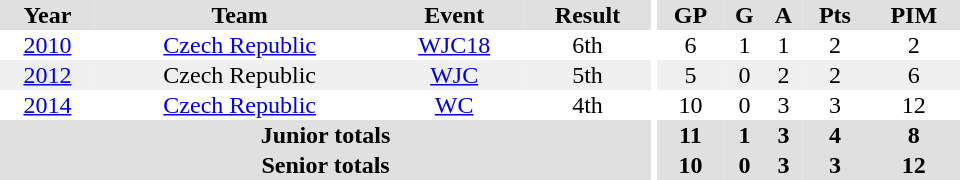<table border="0" cellpadding="1" cellspacing="0" ID="Table3" style="text-align:center; width:40em">
<tr ALIGN="center" bgcolor="#e0e0e0">
<th>Year</th>
<th>Team</th>
<th>Event</th>
<th>Result</th>
<th rowspan="99" bgcolor="#ffffff"></th>
<th>GP</th>
<th>G</th>
<th>A</th>
<th>Pts</th>
<th>PIM</th>
</tr>
<tr>
<td><a href='#'>2010</a></td>
<td><a href='#'>Czech Republic</a></td>
<td><a href='#'>WJC18</a></td>
<td>6th</td>
<td>6</td>
<td>1</td>
<td>1</td>
<td>2</td>
<td>2</td>
</tr>
<tr bgcolor="#f0f0f0">
<td><a href='#'>2012</a></td>
<td>Czech Republic</td>
<td><a href='#'>WJC</a></td>
<td>5th</td>
<td>5</td>
<td>0</td>
<td>2</td>
<td>2</td>
<td>6</td>
</tr>
<tr>
<td><a href='#'>2014</a></td>
<td><a href='#'>Czech Republic</a></td>
<td><a href='#'>WC</a></td>
<td>4th</td>
<td>10</td>
<td>0</td>
<td>3</td>
<td>3</td>
<td>12</td>
</tr>
<tr ALIGN="center" bgcolor="#e0e0e0">
<th colspan=4>Junior totals</th>
<th>11</th>
<th>1</th>
<th>3</th>
<th>4</th>
<th>8</th>
</tr>
<tr ALIGN="center" bgcolor="#e0e0e0">
<th colspan=4>Senior totals</th>
<th>10</th>
<th>0</th>
<th>3</th>
<th>3</th>
<th>12</th>
</tr>
</table>
